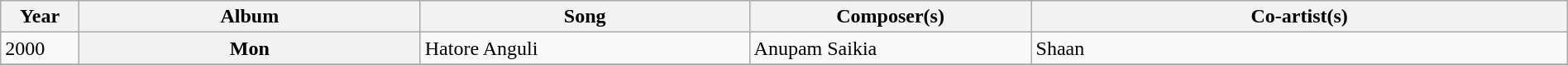<table class="wikitable plainrowheaders" width="100%" textcolor:#000;">
<tr>
<th scope="col" width=5%><strong>Year</strong></th>
<th><strong>Album</strong></th>
<th scope="col" width=21%><strong>Song</strong></th>
<th scope="col" width=18%><strong>Composer(s)</strong></th>
<th>Co-artist(s)</th>
</tr>
<tr>
<td>2000</td>
<th>Mon</th>
<td>Hatore Anguli</td>
<td>Anupam Saikia</td>
<td>Shaan</td>
</tr>
<tr>
</tr>
</table>
